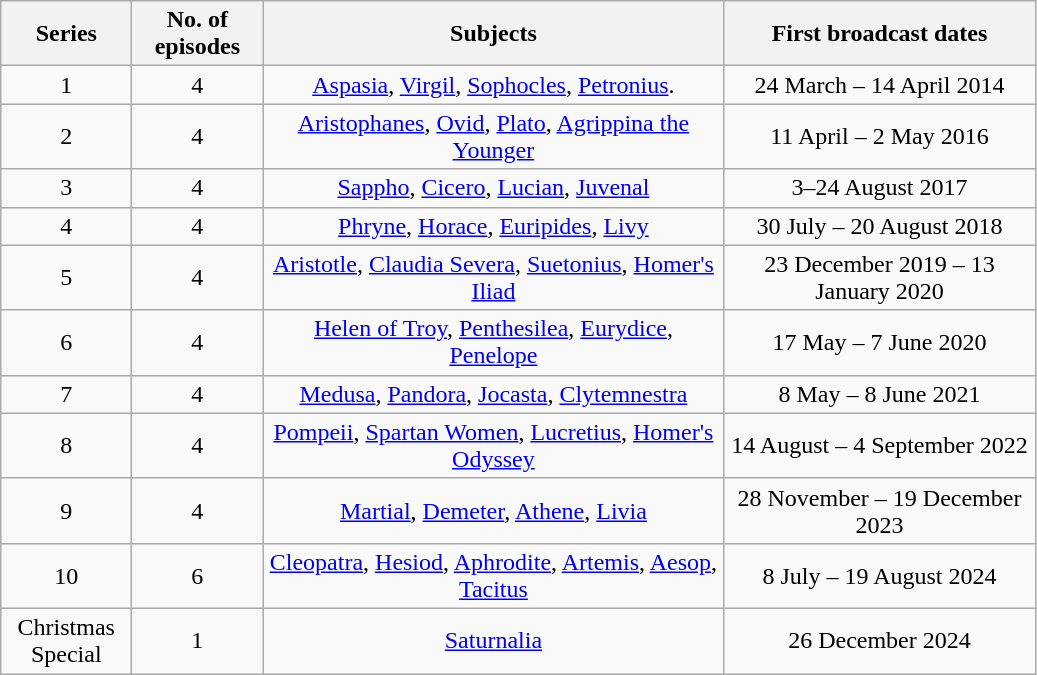<table class="wikitable" style="text-align: center">
<tr>
<th scope="col" style="width:80px;">Series</th>
<th scope="col" style="width:80px;">No. of episodes</th>
<th scope="col" style="width:300px;">Subjects</th>
<th scope="col" style="width:200px;">First broadcast dates</th>
</tr>
<tr>
<td>1</td>
<td>4</td>
<td><a href='#'>Aspasia</a>, <a href='#'>Virgil</a>, <a href='#'>Sophocles</a>, <a href='#'>Petronius</a>.</td>
<td>24 March – 14 April 2014</td>
</tr>
<tr>
<td>2</td>
<td>4</td>
<td><a href='#'>Aristophanes</a>, <a href='#'>Ovid</a>, <a href='#'>Plato</a>, <a href='#'>Agrippina the Younger</a></td>
<td>11 April – 2 May 2016</td>
</tr>
<tr>
<td>3</td>
<td>4</td>
<td><a href='#'>Sappho</a>, <a href='#'>Cicero</a>, <a href='#'>Lucian</a>, <a href='#'>Juvenal</a></td>
<td>3–24 August 2017</td>
</tr>
<tr>
<td>4</td>
<td>4</td>
<td><a href='#'>Phryne</a>, <a href='#'>Horace</a>, <a href='#'>Euripides</a>, <a href='#'>Livy</a></td>
<td>30 July – 20 August 2018</td>
</tr>
<tr>
<td>5</td>
<td>4</td>
<td><a href='#'>Aristotle</a>, <a href='#'>Claudia Severa</a>, <a href='#'>Suetonius</a>, <a href='#'>Homer's Iliad</a></td>
<td>23 December 2019 – 13 January 2020</td>
</tr>
<tr>
<td>6</td>
<td>4</td>
<td><a href='#'>Helen of Troy</a>, <a href='#'>Penthesilea</a>, <a href='#'>Eurydice</a>, <a href='#'>Penelope</a></td>
<td>17 May – 7 June 2020</td>
</tr>
<tr>
<td>7</td>
<td>4</td>
<td><a href='#'>Medusa</a>, <a href='#'>Pandora</a>, <a href='#'>Jocasta</a>, <a href='#'>Clytemnestra</a></td>
<td>8 May – 8 June 2021</td>
</tr>
<tr>
<td>8</td>
<td>4</td>
<td><a href='#'>Pompeii</a>, <a href='#'>Spartan Women</a>, <a href='#'>Lucretius</a>, <a href='#'>Homer's Odyssey</a></td>
<td>14 August – 4 September 2022</td>
</tr>
<tr>
<td>9</td>
<td>4</td>
<td><a href='#'>Martial</a>, <a href='#'>Demeter</a>, <a href='#'>Athene</a>, <a href='#'>Livia</a></td>
<td>28 November – 19 December 2023</td>
</tr>
<tr>
<td>10</td>
<td>6</td>
<td><a href='#'>Cleopatra</a>, <a href='#'>Hesiod</a>, <a href='#'>Aphrodite</a>, <a href='#'>Artemis</a>, <a href='#'>Aesop</a>, <a href='#'>Tacitus</a></td>
<td>8 July – 19 August 2024</td>
</tr>
<tr>
<td>Christmas Special</td>
<td>1</td>
<td><a href='#'>Saturnalia</a></td>
<td>26 December 2024</td>
</tr>
</table>
